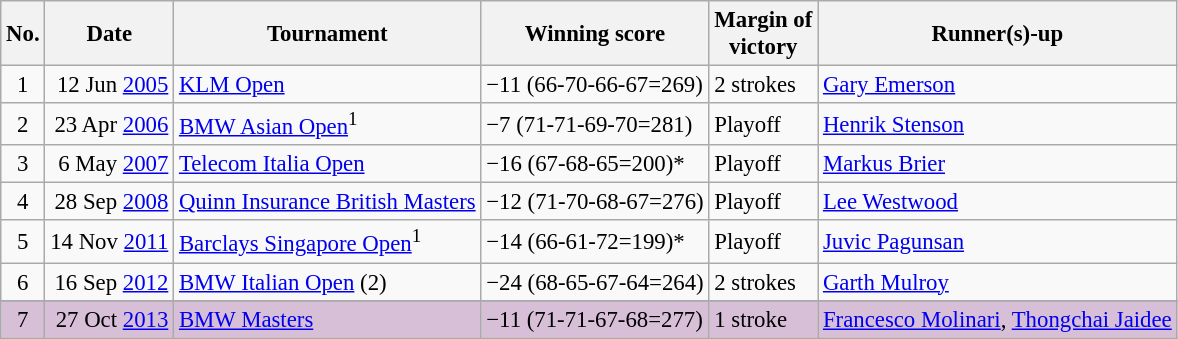<table class="wikitable" style="font-size:95%;">
<tr>
<th>No.</th>
<th>Date</th>
<th>Tournament</th>
<th>Winning score</th>
<th>Margin of<br>victory</th>
<th>Runner(s)-up</th>
</tr>
<tr>
<td align=center>1</td>
<td align=right>12 Jun <a href='#'>2005</a></td>
<td><a href='#'>KLM Open</a></td>
<td>−11 (66-70-66-67=269)</td>
<td>2 strokes</td>
<td> <a href='#'>Gary Emerson</a></td>
</tr>
<tr>
<td align=center>2</td>
<td align=right>23 Apr <a href='#'>2006</a></td>
<td><a href='#'>BMW Asian Open</a><sup>1</sup></td>
<td>−7 (71-71-69-70=281)</td>
<td>Playoff</td>
<td> <a href='#'>Henrik Stenson</a></td>
</tr>
<tr>
<td align=center>3</td>
<td align=right>6 May <a href='#'>2007</a></td>
<td><a href='#'>Telecom Italia Open</a></td>
<td>−16 (67-68-65=200)*</td>
<td>Playoff</td>
<td> <a href='#'>Markus Brier</a></td>
</tr>
<tr>
<td align=center>4</td>
<td align=right>28 Sep <a href='#'>2008</a></td>
<td><a href='#'>Quinn Insurance British Masters</a></td>
<td>−12 (71-70-68-67=276)</td>
<td>Playoff</td>
<td> <a href='#'>Lee Westwood</a></td>
</tr>
<tr>
<td align=center>5</td>
<td align=right>14 Nov <a href='#'>2011</a></td>
<td><a href='#'>Barclays Singapore Open</a><sup>1</sup></td>
<td>−14 (66-61-72=199)*</td>
<td>Playoff</td>
<td> <a href='#'>Juvic Pagunsan</a></td>
</tr>
<tr>
<td align=center>6</td>
<td align=right>16 Sep <a href='#'>2012</a></td>
<td><a href='#'>BMW Italian Open</a> (2)</td>
<td>−24 (68-65-67-64=264)</td>
<td>2 strokes</td>
<td> <a href='#'>Garth Mulroy</a></td>
</tr>
<tr>
</tr>
<tr style="background:thistle;">
<td align=center>7</td>
<td align=right>27 Oct <a href='#'>2013</a></td>
<td><a href='#'>BMW Masters</a></td>
<td>−11 (71-71-67-68=277)</td>
<td>1 stroke</td>
<td> <a href='#'>Francesco Molinari</a>,  <a href='#'>Thongchai Jaidee</a></td>
</tr>
</table>
